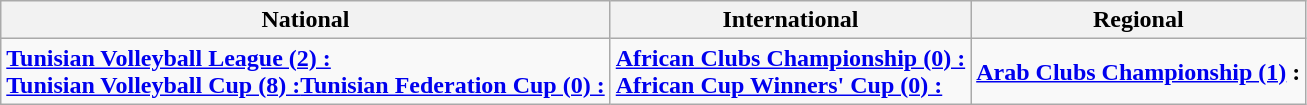<table class="wikitable">
<tr>
<th>National</th>
<th>International</th>
<th>Regional</th>
</tr>
<tr>
<td><strong><a href='#'>Tunisian Volleyball League (2) :</a></strong><br><strong><a href='#'>Tunisian Volleyball Cup (8) :</a></strong><strong><a href='#'>Tunisian Federation Cup (0) :</a></strong></td>
<td><strong><a href='#'>African Clubs Championship (0) :</a></strong><br><strong><a href='#'>African Cup Winners' Cup (0) :</a></strong></td>
<td><strong><a href='#'>Arab Clubs Championship  (1)</a> :</strong><br></td>
</tr>
</table>
